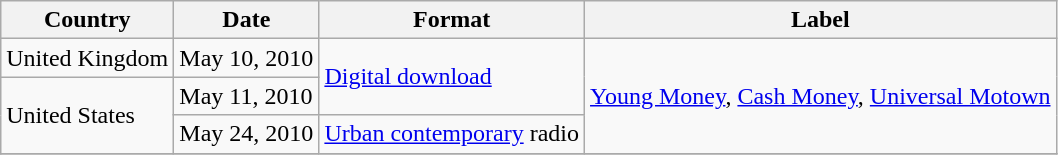<table class="wikitable" border="1">
<tr>
<th scope="col">Country</th>
<th scope="col">Date</th>
<th scope="col">Format</th>
<th scope="col">Label</th>
</tr>
<tr>
<td>United Kingdom</td>
<td>May 10, 2010</td>
<td rowspan="2"><a href='#'>Digital download</a></td>
<td rowspan="3"><a href='#'>Young Money</a>, <a href='#'>Cash Money</a>, <a href='#'>Universal Motown</a></td>
</tr>
<tr>
<td rowspan="2">United States</td>
<td>May 11, 2010</td>
</tr>
<tr>
<td>May 24, 2010</td>
<td><a href='#'>Urban contemporary</a> radio</td>
</tr>
<tr>
</tr>
</table>
